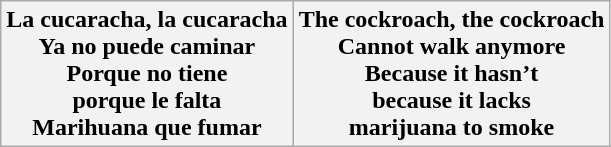<table class="wikitable">
<tr>
<th>La cucaracha, la cucaracha<br>Ya no puede caminar<br>Porque no tiene<br>porque le falta<br>Marihuana que fumar</th>
<th>The cockroach, the cockroach<br>Cannot walk anymore<br>Because it hasn’t<br>because it lacks<br>marijuana to smoke</th>
</tr>
</table>
